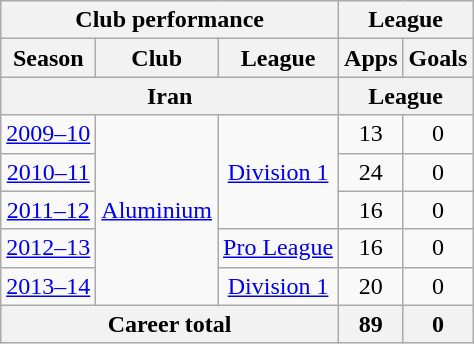<table class="wikitable" style="text-align:center;">
<tr>
<th colspan=3>Club performance</th>
<th colspan=2>League</th>
</tr>
<tr>
<th>Season</th>
<th>Club</th>
<th>League</th>
<th>Apps</th>
<th>Goals</th>
</tr>
<tr>
<th colspan=3>Iran</th>
<th colspan=2>League</th>
</tr>
<tr>
<td><a href='#'>2009–10</a></td>
<td rowspan="5"><a href='#'>Aluminium</a></td>
<td rowspan="3"><a href='#'>Division 1</a></td>
<td>13</td>
<td>0</td>
</tr>
<tr>
<td><a href='#'>2010–11</a></td>
<td>24</td>
<td>0</td>
</tr>
<tr>
<td><a href='#'>2011–12</a></td>
<td>16</td>
<td>0</td>
</tr>
<tr>
<td><a href='#'>2012–13</a></td>
<td rowspan="1"><a href='#'>Pro League</a></td>
<td>16</td>
<td>0</td>
</tr>
<tr>
<td><a href='#'>2013–14</a></td>
<td rowspan="1"><a href='#'>Division 1</a></td>
<td>20</td>
<td>0</td>
</tr>
<tr>
<th colspan=3>Career total</th>
<th>89</th>
<th>0</th>
</tr>
</table>
